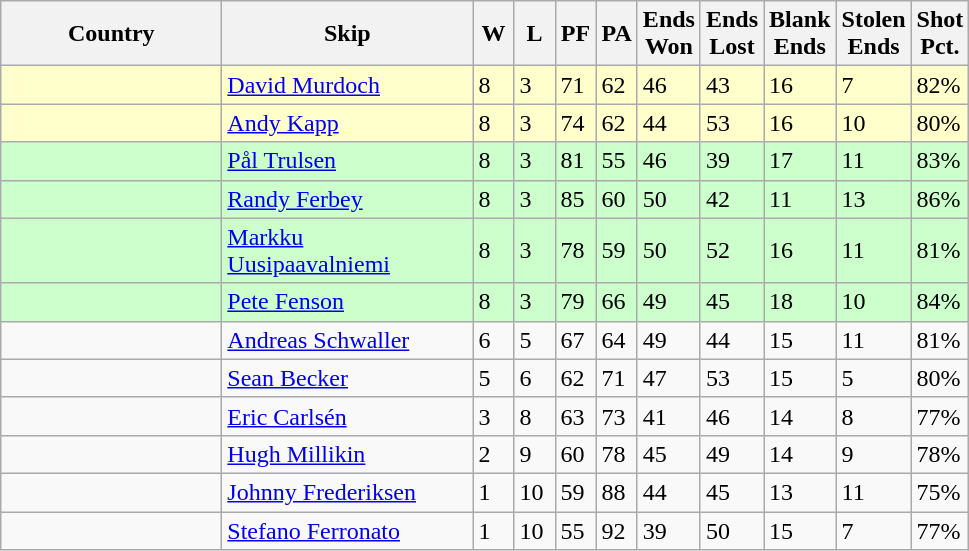<table class="wikitable">
<tr>
<th bgcolor="#efefef" width="140">Country</th>
<th bgcolor="#efefef" width="160">Skip</th>
<th bgcolor="#efefef" width="20">W</th>
<th bgcolor="#efefef" width="20">L</th>
<th bgcolor="#efefef" width="20">PF</th>
<th bgcolor="#efefef" width="20">PA</th>
<th bgcolor="#efefef" width="20">Ends <br> Won</th>
<th bgcolor="#efefef" width="20">Ends <br> Lost</th>
<th bgcolor="#efefef" width="20">Blank <br> Ends</th>
<th bgcolor="#efefef" width="20">Stolen <br> Ends</th>
<th bgcolor="#efefef" width="20">Shot <br> Pct.</th>
</tr>
<tr bgcolor="#ffffcc">
<td></td>
<td><a href='#'>David Murdoch</a></td>
<td>8</td>
<td>3</td>
<td>71</td>
<td>62</td>
<td>46</td>
<td>43</td>
<td>16</td>
<td>7</td>
<td>82%</td>
</tr>
<tr bgcolor="#ffffcc">
<td></td>
<td><a href='#'>Andy Kapp</a></td>
<td>8</td>
<td>3</td>
<td>74</td>
<td>62</td>
<td>44</td>
<td>53</td>
<td>16</td>
<td>10</td>
<td>80%</td>
</tr>
<tr bgcolor="#ccffcc">
<td></td>
<td><a href='#'>Pål Trulsen</a></td>
<td>8</td>
<td>3</td>
<td>81</td>
<td>55</td>
<td>46</td>
<td>39</td>
<td>17</td>
<td>11</td>
<td>83%</td>
</tr>
<tr bgcolor="#ccffcc">
<td></td>
<td><a href='#'>Randy Ferbey</a></td>
<td>8</td>
<td>3</td>
<td>85</td>
<td>60</td>
<td>50</td>
<td>42</td>
<td>11</td>
<td>13</td>
<td>86%</td>
</tr>
<tr bgcolor="#ccffcc">
<td></td>
<td><a href='#'>Markku Uusipaavalniemi</a></td>
<td>8</td>
<td>3</td>
<td>78</td>
<td>59</td>
<td>50</td>
<td>52</td>
<td>16</td>
<td>11</td>
<td>81%</td>
</tr>
<tr bgcolor="#ccffcc">
<td></td>
<td><a href='#'>Pete Fenson</a></td>
<td>8</td>
<td>3</td>
<td>79</td>
<td>66</td>
<td>49</td>
<td>45</td>
<td>18</td>
<td>10</td>
<td>84%</td>
</tr>
<tr>
<td></td>
<td><a href='#'>Andreas Schwaller</a></td>
<td>6</td>
<td>5</td>
<td>67</td>
<td>64</td>
<td>49</td>
<td>44</td>
<td>15</td>
<td>11</td>
<td>81%</td>
</tr>
<tr>
<td></td>
<td><a href='#'>Sean Becker</a></td>
<td>5</td>
<td>6</td>
<td>62</td>
<td>71</td>
<td>47</td>
<td>53</td>
<td>15</td>
<td>5</td>
<td>80%</td>
</tr>
<tr>
<td></td>
<td><a href='#'>Eric Carlsén</a></td>
<td>3</td>
<td>8</td>
<td>63</td>
<td>73</td>
<td>41</td>
<td>46</td>
<td>14</td>
<td>8</td>
<td>77%</td>
</tr>
<tr>
<td></td>
<td><a href='#'>Hugh Millikin</a></td>
<td>2</td>
<td>9</td>
<td>60</td>
<td>78</td>
<td>45</td>
<td>49</td>
<td>14</td>
<td>9</td>
<td>78%</td>
</tr>
<tr>
<td></td>
<td><a href='#'>Johnny Frederiksen</a></td>
<td>1</td>
<td>10</td>
<td>59</td>
<td>88</td>
<td>44</td>
<td>45</td>
<td>13</td>
<td>11</td>
<td>75%</td>
</tr>
<tr>
<td></td>
<td><a href='#'>Stefano Ferronato</a></td>
<td>1</td>
<td>10</td>
<td>55</td>
<td>92</td>
<td>39</td>
<td>50</td>
<td>15</td>
<td>7</td>
<td>77%</td>
</tr>
</table>
